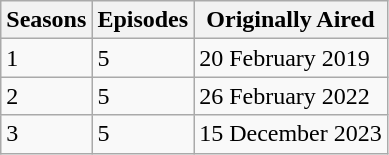<table class="wikitable">
<tr>
<th>Seasons</th>
<th>Episodes</th>
<th>Originally Aired</th>
</tr>
<tr>
<td>1</td>
<td>5</td>
<td>20 February 2019</td>
</tr>
<tr>
<td>2</td>
<td>5</td>
<td>26 February 2022</td>
</tr>
<tr>
<td>3</td>
<td>5</td>
<td>15 December 2023</td>
</tr>
</table>
